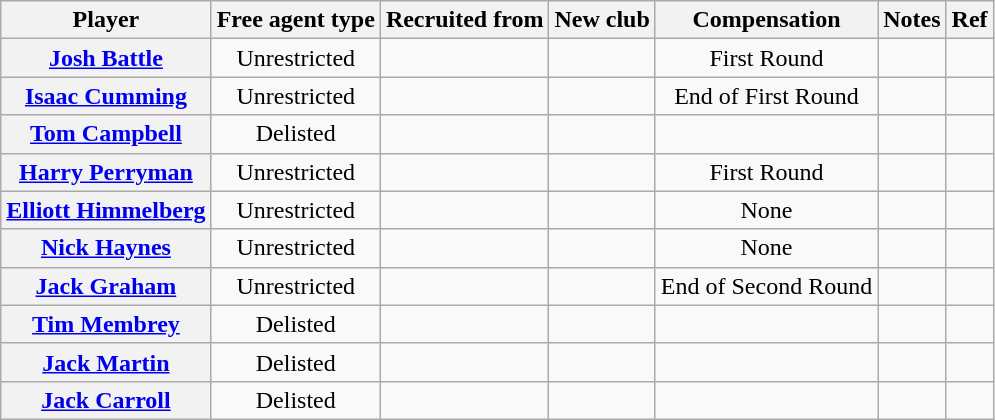<table class="wikitable plainrowheaders sortable" style="text-align:center;">
<tr>
<th scope="col">Player</th>
<th scope="col">Free agent type</th>
<th scope="col">Recruited from</th>
<th scope="col">New club</th>
<th scope="col">Compensation</th>
<th scope="col">Notes</th>
<th scope="col" class="unsortable">Ref</th>
</tr>
<tr>
<th scope=row><a href='#'>Josh Battle</a></th>
<td>Unrestricted</td>
<td></td>
<td></td>
<td>First Round</td>
<td></td>
<td></td>
</tr>
<tr>
<th scope=row><a href='#'>Isaac Cumming</a></th>
<td>Unrestricted</td>
<td></td>
<td></td>
<td>End of First Round</td>
<td></td>
<td></td>
</tr>
<tr>
<th scope=row><a href='#'>Tom Campbell</a></th>
<td>Delisted</td>
<td></td>
<td></td>
<td></td>
<td></td>
<td></td>
</tr>
<tr>
<th scope=row><a href='#'>Harry Perryman</a></th>
<td>Unrestricted</td>
<td></td>
<td></td>
<td>First Round</td>
<td></td>
<td></td>
</tr>
<tr>
<th scope=row><a href='#'>Elliott Himmelberg</a></th>
<td>Unrestricted</td>
<td></td>
<td></td>
<td>None </td>
<td></td>
<td></td>
</tr>
<tr>
<th scope=row><a href='#'>Nick Haynes</a></th>
<td>Unrestricted</td>
<td></td>
<td></td>
<td>None</td>
<td></td>
<td></td>
</tr>
<tr>
<th scope=row><a href='#'>Jack Graham</a></th>
<td>Unrestricted</td>
<td></td>
<td></td>
<td>End of Second Round</td>
<td></td>
<td></td>
</tr>
<tr>
<th scope=row><a href='#'>Tim Membrey</a></th>
<td>Delisted</td>
<td></td>
<td></td>
<td></td>
<td></td>
<td></td>
</tr>
<tr>
<th scope=row><a href='#'>Jack Martin</a></th>
<td>Delisted</td>
<td></td>
<td></td>
<td></td>
<td></td>
<td></td>
</tr>
<tr>
<th scope=row><a href='#'>Jack Carroll</a></th>
<td>Delisted</td>
<td></td>
<td></td>
<td></td>
<td></td>
<td></td>
</tr>
</table>
